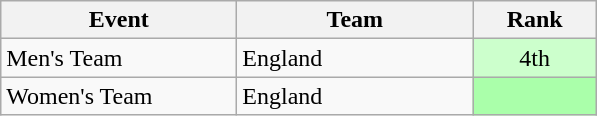<table class=wikitable style="text-align:left">
<tr>
<th width=150>Event</th>
<th width=150>Team</th>
<th width=75>Rank</th>
</tr>
<tr>
<td>Men's Team</td>
<td>England</td>
<td style="text-align:center; background:#cfc;">4th</td>
</tr>
<tr>
<td>Women's Team</td>
<td>England</td>
<td style="text-align:center; background:#afa;"></td>
</tr>
</table>
